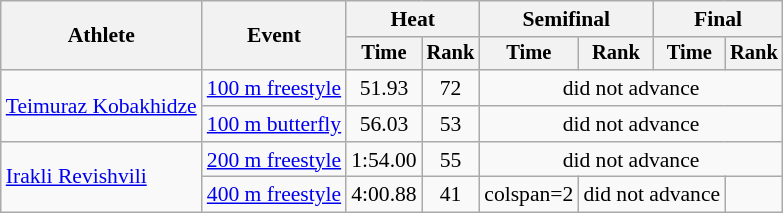<table class="wikitable" style="text-align:center; font-size:90%">
<tr>
<th rowspan="2">Athlete</th>
<th rowspan="2">Event</th>
<th colspan="2">Heat</th>
<th colspan="2">Semifinal</th>
<th colspan="2">Final</th>
</tr>
<tr style="font-size:95%">
<th>Time</th>
<th>Rank</th>
<th>Time</th>
<th>Rank</th>
<th>Time</th>
<th>Rank</th>
</tr>
<tr>
<td align=left rowspan=2><a href='#'>Teimuraz Kobakhidze</a></td>
<td align=left><a href='#'>100 m freestyle</a></td>
<td>51.93</td>
<td>72</td>
<td colspan=4>did not advance</td>
</tr>
<tr>
<td align=left><a href='#'>100 m butterfly</a></td>
<td>56.03</td>
<td>53</td>
<td colspan=4>did not advance</td>
</tr>
<tr>
<td align=left rowspan=2><a href='#'>Irakli Revishvili</a></td>
<td align=left><a href='#'>200 m freestyle</a></td>
<td>1:54.00</td>
<td>55</td>
<td colspan=4>did not advance</td>
</tr>
<tr>
<td align=left><a href='#'>400 m freestyle</a></td>
<td>4:00.88</td>
<td>41</td>
<td>colspan=2 </td>
<td colspan=2>did not advance</td>
</tr>
</table>
